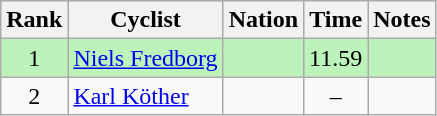<table class="wikitable sortable" style="text-align:center">
<tr>
<th>Rank</th>
<th>Cyclist</th>
<th>Nation</th>
<th>Time</th>
<th>Notes</th>
</tr>
<tr bgcolor=bbf3bb>
<td>1</td>
<td align=left data-sort-value="Fredborg, Niels"><a href='#'>Niels Fredborg</a></td>
<td align=left></td>
<td>11.59</td>
<td></td>
</tr>
<tr>
<td>2</td>
<td align=left data-sort-value="Köther, Karl"><a href='#'>Karl Köther</a></td>
<td align=left></td>
<td>–</td>
<td></td>
</tr>
</table>
